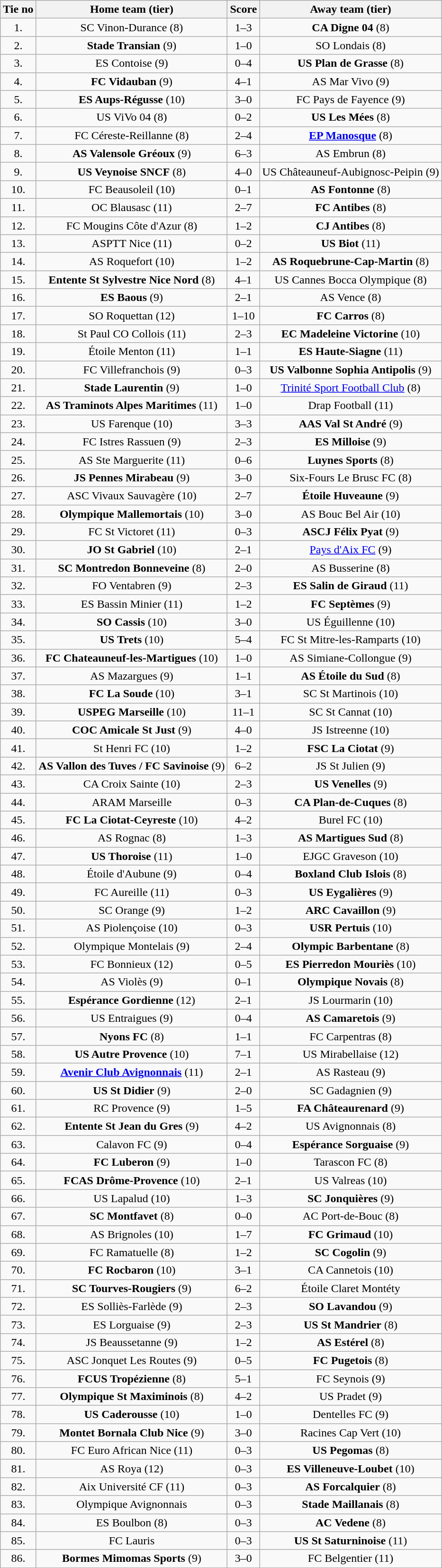<table class="wikitable" style="text-align: center">
<tr>
<th>Tie no</th>
<th>Home team (tier)</th>
<th>Score</th>
<th>Away team (tier)</th>
</tr>
<tr>
<td>1.</td>
<td>SC Vinon-Durance (8)</td>
<td>1–3</td>
<td><strong>CA Digne 04</strong> (8)</td>
</tr>
<tr>
<td>2.</td>
<td><strong>Stade Transian</strong> (9)</td>
<td>1–0</td>
<td>SO Londais (8)</td>
</tr>
<tr>
<td>3.</td>
<td>ES Contoise (9)</td>
<td>0–4</td>
<td><strong>US Plan de Grasse</strong> (8)</td>
</tr>
<tr>
<td>4.</td>
<td><strong>FC Vidauban</strong> (9)</td>
<td>4–1</td>
<td>AS Mar Vivo (9)</td>
</tr>
<tr>
<td>5.</td>
<td><strong>ES Aups-Régusse</strong> (10)</td>
<td>3–0 </td>
<td>FC Pays de Fayence (9)</td>
</tr>
<tr>
<td>6.</td>
<td>US ViVo 04 (8)</td>
<td>0–2</td>
<td><strong>US Les Mées</strong> (8)</td>
</tr>
<tr>
<td>7.</td>
<td>FC Céreste-Reillanne (8)</td>
<td>2–4</td>
<td><strong><a href='#'>EP Manosque</a></strong> (8)</td>
</tr>
<tr>
<td>8.</td>
<td><strong>AS Valensole Gréoux</strong> (9)</td>
<td>6–3</td>
<td>AS Embrun (8)</td>
</tr>
<tr>
<td>9.</td>
<td><strong>US Veynoise SNCF</strong> (8)</td>
<td>4–0</td>
<td>US Châteauneuf-Aubignosc-Peipin (9)</td>
</tr>
<tr>
<td>10.</td>
<td>FC Beausoleil (10)</td>
<td>0–1</td>
<td><strong>AS Fontonne</strong> (8)</td>
</tr>
<tr>
<td>11.</td>
<td>OC Blausasc (11)</td>
<td>2–7</td>
<td><strong>FC Antibes</strong> (8)</td>
</tr>
<tr>
<td>12.</td>
<td>FC Mougins Côte d'Azur (8)</td>
<td>1–2</td>
<td><strong>CJ Antibes</strong> (8)</td>
</tr>
<tr>
<td>13.</td>
<td>ASPTT Nice (11)</td>
<td>0–2</td>
<td><strong>US Biot</strong> (11)</td>
</tr>
<tr>
<td>14.</td>
<td>AS Roquefort (10)</td>
<td>1–2</td>
<td><strong>AS Roquebrune-Cap-Martin</strong> (8)</td>
</tr>
<tr>
<td>15.</td>
<td><strong>Entente St Sylvestre Nice Nord</strong> (8)</td>
<td>4–1</td>
<td>US Cannes Bocca Olympique (8)</td>
</tr>
<tr>
<td>16.</td>
<td><strong>ES Baous</strong> (9)</td>
<td>2–1</td>
<td>AS Vence (8)</td>
</tr>
<tr>
<td>17.</td>
<td>SO Roquettan (12)</td>
<td>1–10</td>
<td><strong>FC Carros</strong> (8)</td>
</tr>
<tr>
<td>18.</td>
<td>St Paul CO Collois (11)</td>
<td>2–3 </td>
<td><strong>EC Madeleine Victorine</strong> (10)</td>
</tr>
<tr>
<td>19.</td>
<td>Étoile Menton (11)</td>
<td>1–1 </td>
<td><strong>ES Haute-Siagne</strong> (11)</td>
</tr>
<tr>
<td>20.</td>
<td>FC Villefranchois (9)</td>
<td>0–3</td>
<td><strong>US Valbonne Sophia Antipolis</strong> (9)</td>
</tr>
<tr>
<td>21.</td>
<td><strong>Stade Laurentin</strong> (9)</td>
<td>1–0 </td>
<td><a href='#'>Trinité Sport Football Club</a> (8)</td>
</tr>
<tr>
<td>22.</td>
<td><strong>AS Traminots Alpes Maritimes</strong> (11)</td>
<td>1–0</td>
<td>Drap Football (11)</td>
</tr>
<tr>
<td>23.</td>
<td>US Farenque (10)</td>
<td>3–3 </td>
<td><strong>AAS Val St André</strong> (9)</td>
</tr>
<tr>
<td>24.</td>
<td>FC Istres Rassuen (9)</td>
<td>2–3</td>
<td><strong>ES Milloise</strong> (9)</td>
</tr>
<tr>
<td>25.</td>
<td>AS Ste Marguerite (11)</td>
<td>0–6</td>
<td><strong>Luynes Sports</strong> (8)</td>
</tr>
<tr>
<td>26.</td>
<td><strong>JS Pennes Mirabeau</strong> (9)</td>
<td>3–0 </td>
<td>Six-Fours Le Brusc FC (8)</td>
</tr>
<tr>
<td>27.</td>
<td>ASC Vivaux Sauvagère (10)</td>
<td>2–7</td>
<td><strong>Étoile Huveaune</strong> (9)</td>
</tr>
<tr>
<td>28.</td>
<td><strong>Olympique Mallemortais</strong> (10)</td>
<td>3–0</td>
<td>AS Bouc Bel Air (10)</td>
</tr>
<tr>
<td>29.</td>
<td>FC St Victoret (11)</td>
<td>0–3 </td>
<td><strong>ASCJ Félix Pyat</strong> (9)</td>
</tr>
<tr>
<td>30.</td>
<td><strong>JO St Gabriel</strong> (10)</td>
<td>2–1</td>
<td><a href='#'>Pays d'Aix FC</a> (9)</td>
</tr>
<tr>
<td>31.</td>
<td><strong>SC Montredon Bonneveine</strong> (8)</td>
<td>2–0</td>
<td>AS Busserine (8)</td>
</tr>
<tr>
<td>32.</td>
<td>FO Ventabren (9)</td>
<td>2–3</td>
<td><strong>ES Salin de Giraud</strong> (11)</td>
</tr>
<tr>
<td>33.</td>
<td>ES Bassin Minier (11)</td>
<td>1–2</td>
<td><strong>FC Septèmes</strong> (9)</td>
</tr>
<tr>
<td>34.</td>
<td><strong>SO Cassis</strong> (10)</td>
<td>3–0</td>
<td>US Éguillenne (10)</td>
</tr>
<tr>
<td>35.</td>
<td><strong>US Trets</strong> (10)</td>
<td>5–4</td>
<td>FC St Mitre-les-Ramparts (10)</td>
</tr>
<tr>
<td>36.</td>
<td><strong>FC Chateauneuf-les-Martigues</strong> (10)</td>
<td>1–0</td>
<td>AS Simiane-Collongue (9)</td>
</tr>
<tr>
<td>37.</td>
<td>AS Mazargues (9)</td>
<td>1–1 </td>
<td><strong>AS Étoile du Sud</strong> (8)</td>
</tr>
<tr>
<td>38.</td>
<td><strong>FC La Soude</strong> (10)</td>
<td>3–1</td>
<td>SC St Martinois (10)</td>
</tr>
<tr>
<td>39.</td>
<td><strong>USPEG Marseille</strong> (10)</td>
<td>11–1</td>
<td>SC St Cannat (10)</td>
</tr>
<tr>
<td>40.</td>
<td><strong>COC Amicale St Just</strong> (9)</td>
<td>4–0</td>
<td>JS Istreenne (10)</td>
</tr>
<tr>
<td>41.</td>
<td>St Henri FC (10)</td>
<td>1–2</td>
<td><strong>FSC La Ciotat</strong> (9)</td>
</tr>
<tr>
<td>42.</td>
<td><strong>AS Vallon des Tuves / FC Savinoise</strong> (9)</td>
<td>6–2</td>
<td>JS St Julien (9)</td>
</tr>
<tr>
<td>43.</td>
<td>CA Croix Sainte (10)</td>
<td>2–3 </td>
<td><strong>US Venelles</strong> (9)</td>
</tr>
<tr>
<td>44.</td>
<td>ARAM Marseille</td>
<td>0–3 </td>
<td><strong>CA Plan-de-Cuques</strong> (8)</td>
</tr>
<tr>
<td>45.</td>
<td><strong>FC La Ciotat-Ceyreste</strong> (10)</td>
<td>4–2</td>
<td>Burel FC (10)</td>
</tr>
<tr>
<td>46.</td>
<td>AS Rognac (8)</td>
<td>1–3</td>
<td><strong>AS Martigues Sud</strong> (8)</td>
</tr>
<tr>
<td>47.</td>
<td><strong>US Thoroise</strong> (11)</td>
<td>1–0</td>
<td>EJGC Graveson (10)</td>
</tr>
<tr>
<td>48.</td>
<td>Étoile d'Aubune (9)</td>
<td>0–4</td>
<td><strong>Boxland Club Islois</strong> (8)</td>
</tr>
<tr>
<td>49.</td>
<td>FC Aureille (11)</td>
<td>0–3</td>
<td><strong>US Eygalières</strong> (9)</td>
</tr>
<tr>
<td>50.</td>
<td>SC Orange (9)</td>
<td>1–2</td>
<td><strong>ARC Cavaillon</strong> (9)</td>
</tr>
<tr>
<td>51.</td>
<td>AS Piolençoise (10)</td>
<td>0–3 </td>
<td><strong>USR Pertuis</strong> (10)</td>
</tr>
<tr>
<td>52.</td>
<td>Olympique Montelais (9)</td>
<td>2–4</td>
<td><strong>Olympic Barbentane</strong> (8)</td>
</tr>
<tr>
<td>53.</td>
<td>FC Bonnieux (12)</td>
<td>0–5</td>
<td><strong>ES Pierredon Mouriès</strong> (10)</td>
</tr>
<tr>
<td>54.</td>
<td>AS Violès (9)</td>
<td>0–1</td>
<td><strong>Olympique Novais</strong> (8)</td>
</tr>
<tr>
<td>55.</td>
<td><strong>Espérance Gordienne</strong> (12)</td>
<td>2–1</td>
<td>JS Lourmarin (10)</td>
</tr>
<tr>
<td>56.</td>
<td>US Entraigues (9)</td>
<td>0–4</td>
<td><strong>AS Camaretois</strong> (9)</td>
</tr>
<tr>
<td>57.</td>
<td><strong>Nyons FC</strong> (8)</td>
<td>1–1 </td>
<td>FC Carpentras (8)</td>
</tr>
<tr>
<td>58.</td>
<td><strong>US Autre Provence</strong> (10)</td>
<td>7–1</td>
<td>US Mirabellaise (12)</td>
</tr>
<tr>
<td>59.</td>
<td><strong><a href='#'>Avenir Club Avignonnais</a></strong> (11)</td>
<td>2–1</td>
<td>AS Rasteau (9)</td>
</tr>
<tr>
<td>60.</td>
<td><strong>US St Didier</strong> (9)</td>
<td>2–0</td>
<td>SC Gadagnien (9)</td>
</tr>
<tr>
<td>61.</td>
<td>RC Provence (9)</td>
<td>1–5</td>
<td><strong>FA Châteaurenard</strong> (9)</td>
</tr>
<tr>
<td>62.</td>
<td><strong>Entente St Jean du Gres</strong> (9)</td>
<td>4–2</td>
<td>US Avignonnais (8)</td>
</tr>
<tr>
<td>63.</td>
<td>Calavon FC (9)</td>
<td>0–4</td>
<td><strong>Espérance Sorguaise</strong> (9)</td>
</tr>
<tr>
<td>64.</td>
<td><strong>FC Luberon</strong> (9)</td>
<td>1–0</td>
<td>Tarascon FC (8)</td>
</tr>
<tr>
<td>65.</td>
<td><strong>FCAS Drôme-Provence</strong> (10)</td>
<td>2–1</td>
<td>US Valreas (10)</td>
</tr>
<tr>
<td>66.</td>
<td>US Lapalud (10)</td>
<td>1–3</td>
<td><strong>SC Jonquières</strong> (9)</td>
</tr>
<tr>
<td>67.</td>
<td><strong>SC Montfavet</strong> (8)</td>
<td>0–0 </td>
<td>AC Port-de-Bouc (8)</td>
</tr>
<tr>
<td>68.</td>
<td>AS Brignoles (10)</td>
<td>1–7</td>
<td><strong>FC Grimaud</strong> (10)</td>
</tr>
<tr>
<td>69.</td>
<td>FC Ramatuelle (8)</td>
<td>1–2 </td>
<td><strong>SC Cogolin</strong> (9)</td>
</tr>
<tr>
<td>70.</td>
<td><strong>FC Rocbaron</strong> (10)</td>
<td>3–1</td>
<td>CA Cannetois (10)</td>
</tr>
<tr>
<td>71.</td>
<td><strong>SC Tourves-Rougiers</strong> (9)</td>
<td>6–2</td>
<td>Étoile Claret Montéty</td>
</tr>
<tr>
<td>72.</td>
<td>ES Solliès-Farlède (9)</td>
<td>2–3</td>
<td><strong>SO Lavandou</strong> (9)</td>
</tr>
<tr>
<td>73.</td>
<td>ES Lorguaise (9)</td>
<td>2–3</td>
<td><strong>US St Mandrier</strong> (8)</td>
</tr>
<tr>
<td>74.</td>
<td>JS Beaussetanne (9)</td>
<td>1–2</td>
<td><strong>AS Estérel</strong> (8)</td>
</tr>
<tr>
<td>75.</td>
<td>ASC Jonquet Les Routes (9)</td>
<td>0–5</td>
<td><strong>FC Pugetois</strong> (8)</td>
</tr>
<tr>
<td>76.</td>
<td><strong>FCUS Tropézienne</strong> (8)</td>
<td>5–1</td>
<td>FC Seynois (9)</td>
</tr>
<tr>
<td>77.</td>
<td><strong>Olympique St Maximinois</strong> (8)</td>
<td>4–2</td>
<td>US Pradet (9)</td>
</tr>
<tr>
<td>78.</td>
<td><strong>US Caderousse</strong> (10)</td>
<td>1–0</td>
<td>Dentelles FC (9)</td>
</tr>
<tr>
<td>79.</td>
<td><strong>Montet Bornala Club Nice</strong> (9)</td>
<td>3–0 </td>
<td>Racines Cap Vert (10)</td>
</tr>
<tr>
<td>80.</td>
<td>FC Euro African Nice (11)</td>
<td>0–3 </td>
<td><strong>US Pegomas</strong> (8)</td>
</tr>
<tr>
<td>81.</td>
<td>AS Roya (12)</td>
<td>0–3 </td>
<td><strong>ES Villeneuve-Loubet</strong> (10)</td>
</tr>
<tr>
<td>82.</td>
<td>Aix Université CF (11)</td>
<td>0–3 </td>
<td><strong>AS Forcalquier</strong> (8)</td>
</tr>
<tr>
<td>83.</td>
<td>Olympique Avignonnais</td>
<td>0–3 </td>
<td><strong>Stade Maillanais</strong> (8)</td>
</tr>
<tr>
<td>84.</td>
<td>ES Boulbon (8)</td>
<td>0–3 </td>
<td><strong>AC Vedene</strong> (8)</td>
</tr>
<tr>
<td>85.</td>
<td>FC Lauris</td>
<td>0–3 </td>
<td><strong>US St Saturninoise</strong> (11)</td>
</tr>
<tr>
<td>86.</td>
<td><strong>Bormes Mimomas Sports</strong> (9)</td>
<td>3–0 </td>
<td>FC Belgentier (11)</td>
</tr>
</table>
